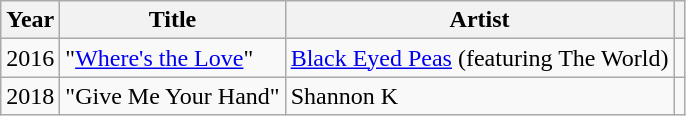<table class="wikitable">
<tr>
<th>Year</th>
<th>Title</th>
<th>Artist</th>
<th></th>
</tr>
<tr>
<td>2016</td>
<td>"<a href='#'>Where's the Love</a>"</td>
<td><a href='#'>Black Eyed Peas</a> (featuring The World)</td>
<td></td>
</tr>
<tr>
<td>2018</td>
<td>"Give Me Your Hand"</td>
<td>Shannon K</td>
<td></td>
</tr>
</table>
